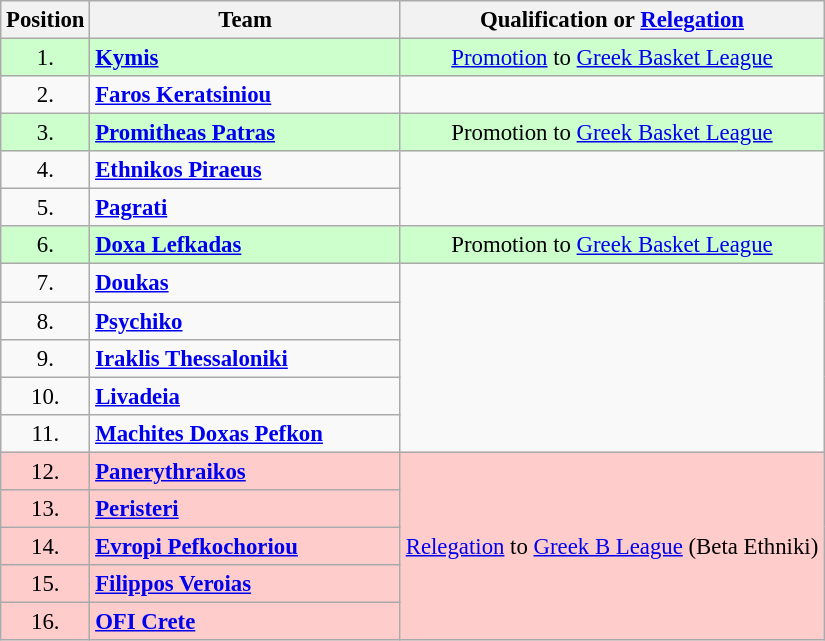<table class="wikitable" style="text-align: center; font-size:95%">
<tr>
<th width="44">Position</th>
<th width="200">Team</th>
<th>Qualification or <a href='#'>Relegation</a></th>
</tr>
<tr style="background:#cfc;">
<td>1.</td>
<td align="left"><strong><a href='#'>Kymis</a></strong></td>
<td><a href='#'>Promotion</a> to <a href='#'>Greek Basket League</a></td>
</tr>
<tr>
<td>2.</td>
<td align="left"><strong><a href='#'>Faros Keratsiniou</a></strong></td>
<td></td>
</tr>
<tr style="background:#cfc;">
<td>3.</td>
<td align="left"><strong><a href='#'>Promitheas Patras</a></strong></td>
<td>Promotion to <a href='#'>Greek Basket League</a></td>
</tr>
<tr>
<td>4.</td>
<td align="left"><strong><a href='#'>Ethnikos Piraeus</a></strong></td>
<td rowspan="2"></td>
</tr>
<tr>
<td>5.</td>
<td align="left"><strong> <a href='#'>Pagrati</a></strong></td>
</tr>
<tr style="background:#cfc;">
<td>6.</td>
<td align="left"><strong><a href='#'>Doxa Lefkadas</a></strong></td>
<td>Promotion to <a href='#'>Greek Basket League</a></td>
</tr>
<tr>
<td>7.</td>
<td align="left"><strong><a href='#'>Doukas</a>	</strong></td>
<td rowspan="5"></td>
</tr>
<tr>
<td>8.</td>
<td align="left"><strong><a href='#'>Psychiko</a></strong></td>
</tr>
<tr>
<td>9.</td>
<td align="left"><strong><a href='#'>Iraklis Thessaloniki</a></strong></td>
</tr>
<tr>
<td>10.</td>
<td align="left"><strong><a href='#'>Livadeia</a></strong></td>
</tr>
<tr>
<td>11.</td>
<td align="left"><strong><a href='#'>Machites Doxas Pefkon</a></strong></td>
</tr>
<tr style="background:#fcc;">
<td>12.</td>
<td align="left"><strong><a href='#'>Panerythraikos</a></strong></td>
<td rowspan="5"><a href='#'>Relegation</a> to <a href='#'>Greek B League</a> (Beta Ethniki)</td>
</tr>
<tr style="background:#fcc;">
<td>13.</td>
<td align="left"><strong><a href='#'>Peristeri</a></strong></td>
</tr>
<tr style="background:#fcc;">
<td>14.</td>
<td align="left"><strong><a href='#'>Evropi Pefkochoriou</a></strong></td>
</tr>
<tr style="background:#fcc;">
<td>15.</td>
<td align="left"><strong><a href='#'>Filippos Veroias</a></strong></td>
</tr>
<tr style="background:#fcc;">
<td>16.</td>
<td align="left"><strong><a href='#'>OFI Crete</a></strong></td>
</tr>
</table>
